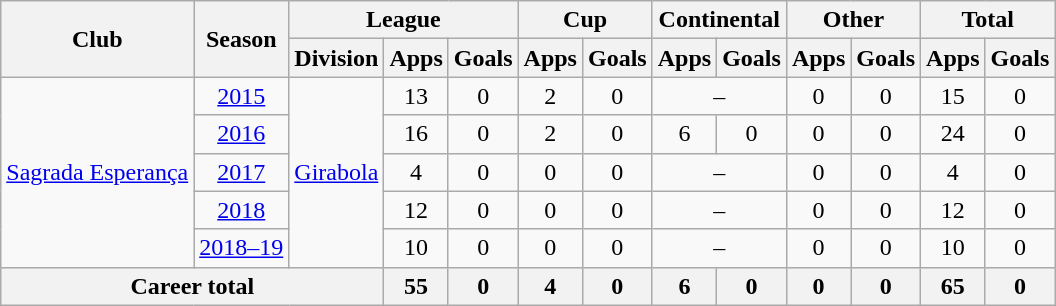<table class="wikitable" style="text-align: center">
<tr>
<th rowspan="2">Club</th>
<th rowspan="2">Season</th>
<th colspan="3">League</th>
<th colspan="2">Cup</th>
<th colspan="2">Continental</th>
<th colspan="2">Other</th>
<th colspan="2">Total</th>
</tr>
<tr>
<th>Division</th>
<th>Apps</th>
<th>Goals</th>
<th>Apps</th>
<th>Goals</th>
<th>Apps</th>
<th>Goals</th>
<th>Apps</th>
<th>Goals</th>
<th>Apps</th>
<th>Goals</th>
</tr>
<tr>
<td rowspan="5"><a href='#'>Sagrada Esperança</a></td>
<td><a href='#'>2015</a></td>
<td rowspan="5"><a href='#'>Girabola</a></td>
<td>13</td>
<td>0</td>
<td>2</td>
<td>0</td>
<td colspan="2">–</td>
<td>0</td>
<td>0</td>
<td>15</td>
<td>0</td>
</tr>
<tr>
<td><a href='#'>2016</a></td>
<td>16</td>
<td>0</td>
<td>2</td>
<td>0</td>
<td>6</td>
<td>0</td>
<td>0</td>
<td>0</td>
<td>24</td>
<td>0</td>
</tr>
<tr>
<td><a href='#'>2017</a></td>
<td>4</td>
<td>0</td>
<td>0</td>
<td>0</td>
<td colspan="2">–</td>
<td>0</td>
<td>0</td>
<td>4</td>
<td>0</td>
</tr>
<tr>
<td><a href='#'>2018</a></td>
<td>12</td>
<td>0</td>
<td>0</td>
<td>0</td>
<td colspan="2">–</td>
<td>0</td>
<td>0</td>
<td>12</td>
<td>0</td>
</tr>
<tr>
<td><a href='#'>2018–19</a></td>
<td>10</td>
<td>0</td>
<td>0</td>
<td>0</td>
<td colspan="2">–</td>
<td>0</td>
<td>0</td>
<td>10</td>
<td>0</td>
</tr>
<tr>
<th colspan="3"><strong>Career total</strong></th>
<th>55</th>
<th>0</th>
<th>4</th>
<th>0</th>
<th>6</th>
<th>0</th>
<th>0</th>
<th>0</th>
<th>65</th>
<th>0</th>
</tr>
</table>
